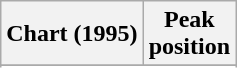<table class="wikitable plainrowheaders" style="text-align:center">
<tr>
<th>Chart (1995)</th>
<th>Peak<br>position</th>
</tr>
<tr>
</tr>
<tr>
</tr>
</table>
